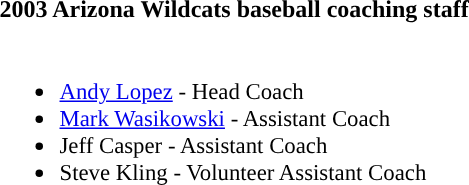<table class="toccolours">
<tr>
<th colspan="9">2003 Arizona Wildcats baseball coaching staff</th>
</tr>
<tr>
<td style="text-align: left; font-size: 95%;" valign="top"><br><ul><li><a href='#'>Andy Lopez</a> - Head Coach</li><li><a href='#'>Mark Wasikowski</a> - Assistant Coach</li><li>Jeff Casper - Assistant Coach</li><li>Steve Kling - Volunteer Assistant Coach</li></ul></td>
</tr>
</table>
